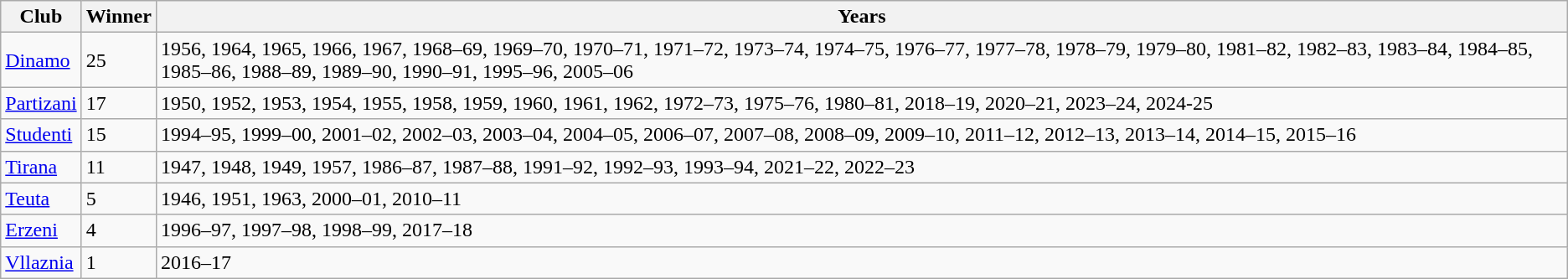<table class="wikitable">
<tr>
<th>Club</th>
<th>Winner</th>
<th>Years</th>
</tr>
<tr>
<td><a href='#'>Dinamo</a></td>
<td>25</td>
<td>1956, 1964, 1965, 1966, 1967, 1968–69, 1969–70, 1970–71, 1971–72, 1973–74, 1974–75, 1976–77, 1977–78, 1978–79, 1979–80, 1981–82, 1982–83, 1983–84, 1984–85, 1985–86, 1988–89, 1989–90, 1990–91, 1995–96, 2005–06</td>
</tr>
<tr>
<td><a href='#'>Partizani</a></td>
<td>17</td>
<td>1950, 1952, 1953, 1954, 1955, 1958, 1959, 1960, 1961, 1962, 1972–73, 1975–76, 1980–81, 2018–19, 2020–21, 2023–24, 2024-25</td>
</tr>
<tr>
<td><a href='#'>Studenti</a></td>
<td>15</td>
<td>1994–95, 1999–00, 2001–02, 2002–03, 2003–04, 2004–05, 2006–07, 2007–08, 2008–09, 2009–10, 2011–12, 2012–13, 2013–14, 2014–15, 2015–16</td>
</tr>
<tr>
<td><a href='#'>Tirana</a></td>
<td>11</td>
<td>1947, 1948, 1949, 1957, 1986–87, 1987–88, 1991–92, 1992–93, 1993–94, 2021–22, 2022–23</td>
</tr>
<tr>
<td><a href='#'>Teuta</a></td>
<td>5</td>
<td>1946, 1951, 1963, 2000–01, 2010–11</td>
</tr>
<tr>
<td><a href='#'>Erzeni</a></td>
<td>4</td>
<td>1996–97, 1997–98, 1998–99, 2017–18</td>
</tr>
<tr>
<td><a href='#'>Vllaznia</a></td>
<td>1</td>
<td>2016–17</td>
</tr>
</table>
